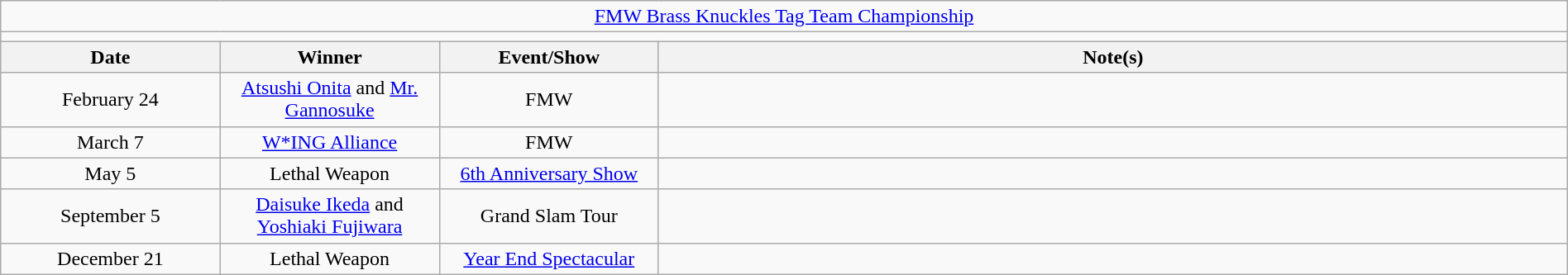<table class="wikitable" style="text-align:center; width:100%;">
<tr>
<td colspan="5"><a href='#'>FMW Brass Knuckles Tag Team Championship</a></td>
</tr>
<tr>
<td colspan="5"><strong></strong></td>
</tr>
<tr>
<th width="14%">Date</th>
<th width="14%">Winner</th>
<th width="14%">Event/Show</th>
<th width="58%">Note(s)</th>
</tr>
<tr>
<td>February 24</td>
<td><a href='#'>Atsushi Onita</a> and <a href='#'>Mr. Gannosuke</a></td>
<td>FMW</td>
<td align="left"></td>
</tr>
<tr>
<td>March 7</td>
<td><a href='#'>W*ING Alliance</a><br></td>
<td>FMW</td>
<td align="left"></td>
</tr>
<tr>
<td>May 5</td>
<td>Lethal Weapon<br></td>
<td><a href='#'>6th Anniversary Show</a></td>
<td align="left"></td>
</tr>
<tr>
<td>September 5</td>
<td><a href='#'>Daisuke Ikeda</a> and <a href='#'>Yoshiaki Fujiwara</a></td>
<td>Grand Slam Tour</td>
<td align="left"></td>
</tr>
<tr>
<td>December 21</td>
<td>Lethal Weapon<br></td>
<td><a href='#'>Year End Spectacular</a></td>
<td align="left"></td>
</tr>
</table>
